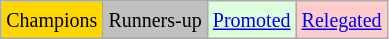<table class="wikitable">
<tr>
<td bgcolor=gold><small>Champions</small></td>
<td bgcolor=silver><small>Runners-up</small></td>
<td bgcolor="#DDFFDD"><small><a href='#'>Promoted</a></small></td>
<td bgcolor="#FFCCCC"><small><a href='#'>Relegated</a></small></td>
</tr>
</table>
